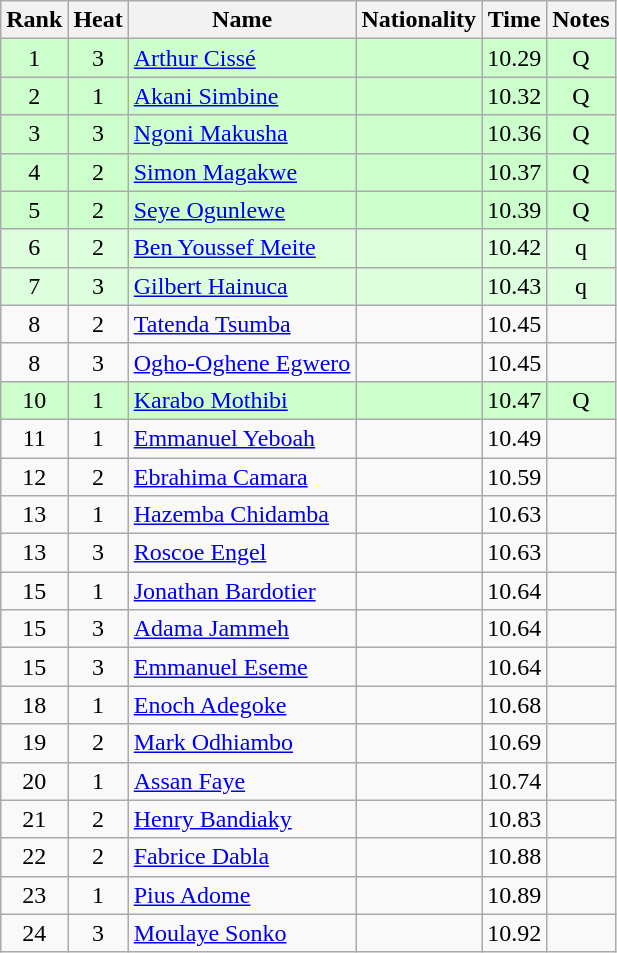<table class="wikitable sortable" style="text-align:center">
<tr>
<th>Rank</th>
<th>Heat</th>
<th>Name</th>
<th>Nationality</th>
<th>Time</th>
<th>Notes</th>
</tr>
<tr bgcolor=ccffcc>
<td>1</td>
<td>3</td>
<td align=left><a href='#'>Arthur Cissé</a></td>
<td align=left></td>
<td>10.29</td>
<td>Q</td>
</tr>
<tr bgcolor=ccffcc>
<td>2</td>
<td>1</td>
<td align=left><a href='#'>Akani Simbine</a></td>
<td align=left></td>
<td>10.32</td>
<td>Q</td>
</tr>
<tr bgcolor=ccffcc>
<td>3</td>
<td>3</td>
<td align=left><a href='#'>Ngoni Makusha</a></td>
<td align=left></td>
<td>10.36</td>
<td>Q</td>
</tr>
<tr bgcolor=ccffcc>
<td>4</td>
<td>2</td>
<td align=left><a href='#'>Simon Magakwe</a></td>
<td align=left></td>
<td>10.37</td>
<td>Q</td>
</tr>
<tr bgcolor=ccffcc>
<td>5</td>
<td>2</td>
<td align=left><a href='#'>Seye Ogunlewe</a></td>
<td align=left></td>
<td>10.39</td>
<td>Q</td>
</tr>
<tr bgcolor=ddffdd>
<td>6</td>
<td>2</td>
<td align=left><a href='#'>Ben Youssef Meite</a></td>
<td align=left></td>
<td>10.42</td>
<td>q</td>
</tr>
<tr bgcolor=ddffdd>
<td>7</td>
<td>3</td>
<td align=left><a href='#'>Gilbert Hainuca</a></td>
<td align=left></td>
<td>10.43</td>
<td>q</td>
</tr>
<tr>
<td>8</td>
<td>2</td>
<td align=left><a href='#'>Tatenda Tsumba</a></td>
<td align=left></td>
<td>10.45</td>
<td></td>
</tr>
<tr>
<td>8</td>
<td>3</td>
<td align=left><a href='#'>Ogho-Oghene Egwero</a></td>
<td align=left></td>
<td>10.45</td>
<td></td>
</tr>
<tr bgcolor=ccffcc>
<td>10</td>
<td>1</td>
<td align=left><a href='#'>Karabo Mothibi</a></td>
<td align=left></td>
<td>10.47</td>
<td>Q</td>
</tr>
<tr>
<td>11</td>
<td>1</td>
<td align=left><a href='#'>Emmanuel Yeboah</a></td>
<td align="left"></td>
<td>10.49</td>
<td></td>
</tr>
<tr>
<td>12</td>
<td>2</td>
<td align=left><a href='#'>Ebrahima Camara</a></td>
<td align=left></td>
<td>10.59</td>
<td></td>
</tr>
<tr>
<td>13</td>
<td>1</td>
<td align=left><a href='#'>Hazemba Chidamba</a></td>
<td align=left></td>
<td>10.63</td>
<td></td>
</tr>
<tr>
<td>13</td>
<td>3</td>
<td align=left><a href='#'>Roscoe Engel</a></td>
<td align=left></td>
<td>10.63</td>
<td></td>
</tr>
<tr>
<td>15</td>
<td>1</td>
<td align=left><a href='#'>Jonathan Bardotier</a></td>
<td align=left></td>
<td>10.64</td>
<td></td>
</tr>
<tr>
<td>15</td>
<td>3</td>
<td align=left><a href='#'>Adama Jammeh</a></td>
<td align=left></td>
<td>10.64</td>
<td></td>
</tr>
<tr>
<td>15</td>
<td>3</td>
<td align=left><a href='#'>Emmanuel Eseme</a></td>
<td align=left></td>
<td>10.64</td>
<td></td>
</tr>
<tr>
<td>18</td>
<td>1</td>
<td align=left><a href='#'>Enoch Adegoke</a></td>
<td align=left></td>
<td>10.68</td>
<td></td>
</tr>
<tr>
<td>19</td>
<td>2</td>
<td align=left><a href='#'>Mark Odhiambo</a></td>
<td align=left></td>
<td>10.69</td>
<td></td>
</tr>
<tr>
<td>20</td>
<td>1</td>
<td align=left><a href='#'>Assan Faye</a></td>
<td align=left></td>
<td>10.74</td>
<td></td>
</tr>
<tr>
<td>21</td>
<td>2</td>
<td align=left><a href='#'>Henry Bandiaky</a></td>
<td align=left></td>
<td>10.83</td>
<td></td>
</tr>
<tr>
<td>22</td>
<td>2</td>
<td align=left><a href='#'>Fabrice Dabla</a></td>
<td align=left></td>
<td>10.88</td>
<td></td>
</tr>
<tr>
<td>23</td>
<td>1</td>
<td align=left><a href='#'>Pius Adome</a></td>
<td align=left></td>
<td>10.89</td>
<td></td>
</tr>
<tr>
<td>24</td>
<td>3</td>
<td align=left><a href='#'>Moulaye Sonko</a></td>
<td align=left></td>
<td>10.92</td>
<td></td>
</tr>
</table>
